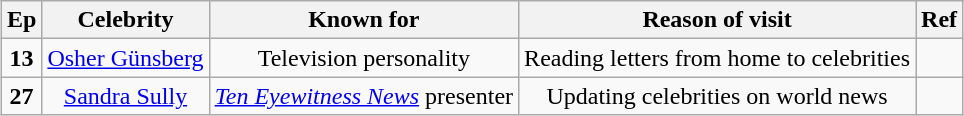<table class="wikitable sortable" style="margin:auto; text-align:center;">
<tr>
<th scope="col">Ep</th>
<th scope="col">Celebrity</th>
<th scope="col">Known for</th>
<th scope="col">Reason of visit</th>
<th scope="col">Ref</th>
</tr>
<tr>
<td><strong>13</strong></td>
<td><a href='#'>Osher Günsberg</a></td>
<td>Television personality</td>
<td>Reading letters from home to celebrities</td>
<td></td>
</tr>
<tr>
<td><strong>27</strong></td>
<td><a href='#'>Sandra Sully</a></td>
<td><em><a href='#'>Ten Eyewitness News</a></em> presenter</td>
<td>Updating celebrities on world news</td>
<td></td>
</tr>
</table>
